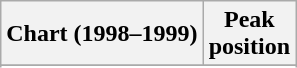<table class="wikitable sortable plainrowheaders" style="text-align:center">
<tr>
<th scope="col">Chart (1998–1999)</th>
<th scope="col">Peak<br>position</th>
</tr>
<tr>
</tr>
<tr>
</tr>
<tr>
</tr>
<tr>
</tr>
</table>
